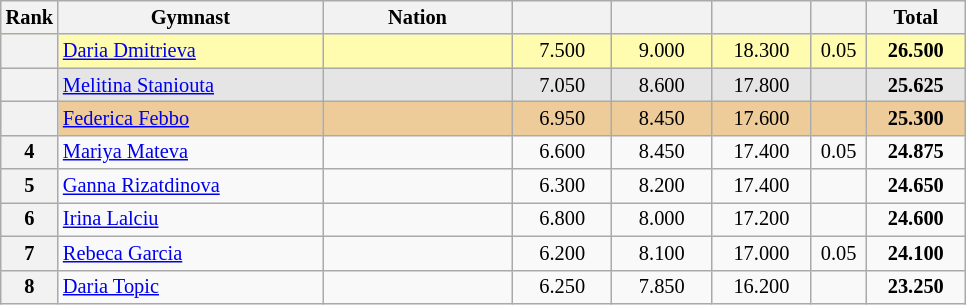<table class="wikitable sortable" style="text-align:center; font-size:85%">
<tr>
<th scope="col" style="width:20px;">Rank</th>
<th ! scope="col" style="width:170px;">Gymnast</th>
<th ! scope="col" style="width:120px;">Nation</th>
<th ! scope="col" style="width:60px;"></th>
<th ! scope="col" style="width:60px;"></th>
<th ! scope="col" style="width:60px;"></th>
<th ! scope="col" style="width:30px;"></th>
<th ! scope="col" style="width:60px;">Total</th>
</tr>
<tr style="background:#fffcaf;">
<th scope=row style="text-align:center"></th>
<td align=left><a href='#'>Daria Dmitrieva</a></td>
<td style="text-align:left;"></td>
<td>7.500</td>
<td>9.000</td>
<td>18.300</td>
<td>0.05</td>
<td><strong>26.500</strong></td>
</tr>
<tr style="background:#e5e5e5;">
<th scope=row style="text-align:center"></th>
<td align=left><a href='#'>Melitina Staniouta</a></td>
<td style="text-align:left;"></td>
<td>7.050</td>
<td>8.600</td>
<td>17.800</td>
<td></td>
<td><strong>25.625</strong></td>
</tr>
<tr style="background:#ec9;">
<th scope=row style="text-align:center"></th>
<td align=left><a href='#'>Federica Febbo</a></td>
<td style="text-align:left;"></td>
<td>6.950</td>
<td>8.450</td>
<td>17.600</td>
<td></td>
<td><strong>25.300</strong></td>
</tr>
<tr>
<th scope=row style="text-align:center">4</th>
<td align=left><a href='#'>Mariya Mateva</a></td>
<td style="text-align:left;"></td>
<td>6.600</td>
<td>8.450</td>
<td>17.400</td>
<td>0.05</td>
<td><strong>24.875</strong></td>
</tr>
<tr>
<th scope=row style="text-align:center">5</th>
<td align=left><a href='#'>Ganna Rizatdinova</a></td>
<td style="text-align:left;"></td>
<td>6.300</td>
<td>8.200</td>
<td>17.400</td>
<td></td>
<td><strong>24.650</strong></td>
</tr>
<tr>
<th scope=row style="text-align:center">6</th>
<td align=left><a href='#'>Irina Lalciu</a></td>
<td style="text-align:left;"></td>
<td>6.800</td>
<td>8.000</td>
<td>17.200</td>
<td></td>
<td><strong>24.600</strong></td>
</tr>
<tr>
<th scope=row style="text-align:center">7</th>
<td align=left><a href='#'>Rebeca Garcia</a></td>
<td style="text-align:left;"></td>
<td>6.200</td>
<td>8.100</td>
<td>17.000</td>
<td>0.05</td>
<td><strong>24.100</strong></td>
</tr>
<tr>
<th scope=row style="text-align:center">8</th>
<td align=left><a href='#'>Daria Topic</a></td>
<td style="text-align:left;"></td>
<td>6.250</td>
<td>7.850</td>
<td>16.200</td>
<td></td>
<td><strong>23.250</strong></td>
</tr>
</table>
